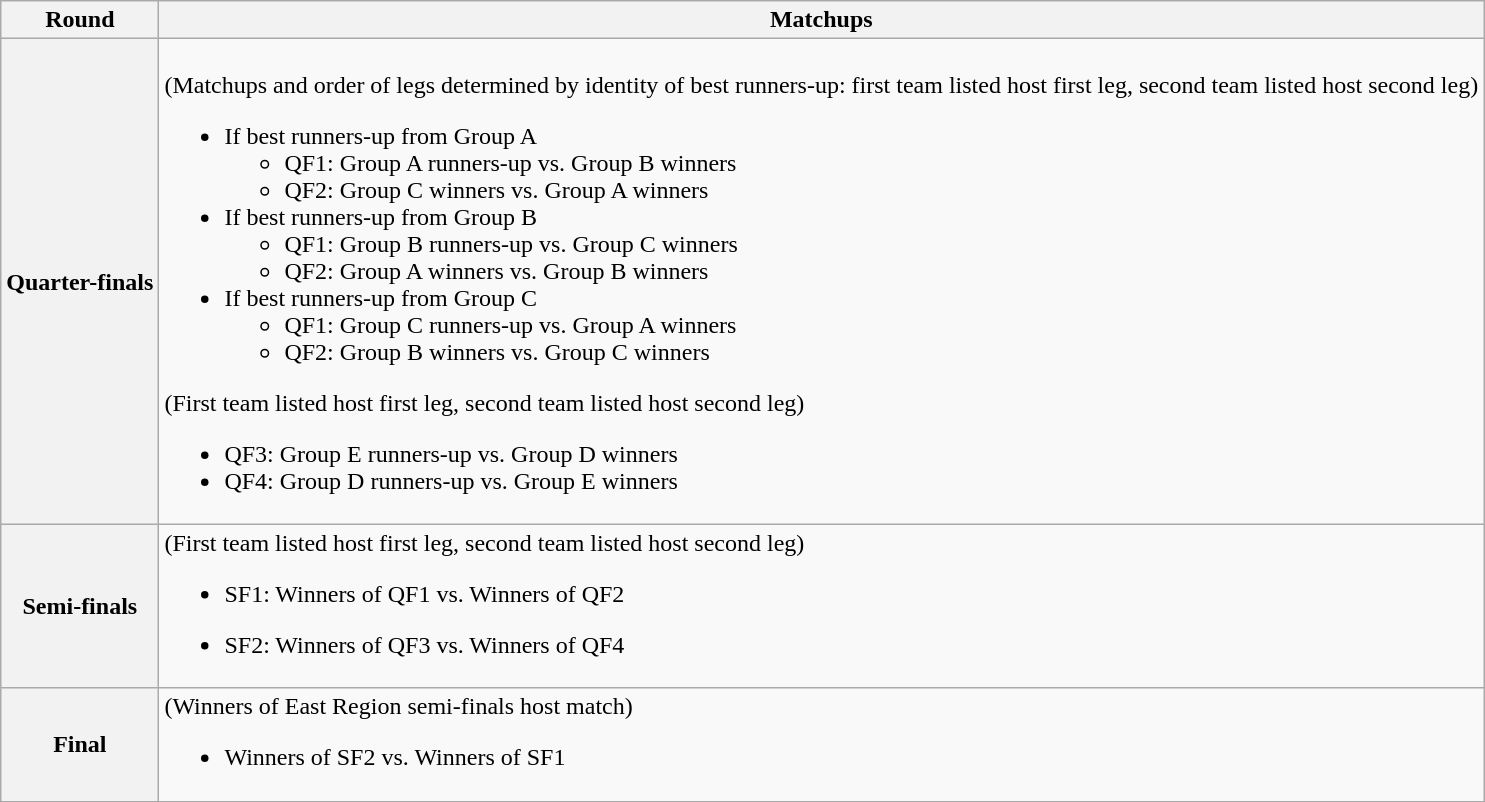<table class=wikitable>
<tr>
<th>Round</th>
<th>Matchups</th>
</tr>
<tr>
<th>Quarter-finals</th>
<td><br>
(Matchups and order of legs determined by identity of best runners-up: first team listed host first leg, second team listed host second leg)<ul><li>If best runners-up from Group A<ul><li>QF1: Group A runners-up vs. Group B winners</li><li>QF2: Group C winners vs. Group A winners</li></ul></li><li>If best runners-up from Group B<ul><li>QF1: Group B runners-up vs. Group C winners</li><li>QF2: Group A winners vs. Group B winners</li></ul></li><li>If best runners-up from Group C<ul><li>QF1: Group C runners-up vs. Group A winners</li><li>QF2: Group B winners vs. Group C winners</li></ul></li></ul>(First team listed host first leg, second team listed host second leg)<ul><li>QF3: Group E runners-up vs. Group D winners</li><li>QF4: Group D runners-up vs. Group E winners</li></ul></td>
</tr>
<tr>
<th>Semi-finals</th>
<td>(First team listed host first leg, second team listed host second leg)<br>
<ul><li>SF1: Winners of QF1 vs. Winners of QF2</li></ul><ul><li>SF2: Winners of QF3 vs. Winners of QF4</li></ul></td>
</tr>
<tr>
<th>Final</th>
<td>(Winners of East Region semi-finals host match)<br><ul><li>Winners of SF2 vs. Winners of SF1</li></ul></td>
</tr>
</table>
